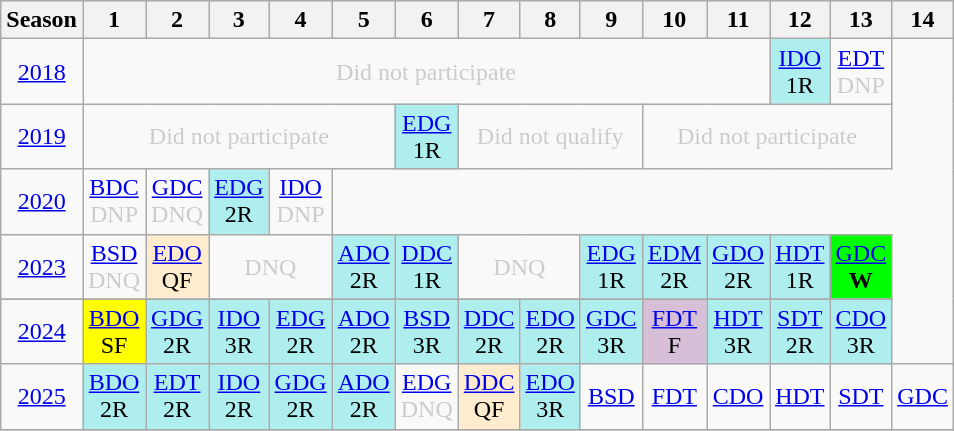<table class="wikitable" style="width:50%; margin:0">
<tr>
<th>Season</th>
<th>1</th>
<th>2</th>
<th>3</th>
<th>4</th>
<th>5</th>
<th>6</th>
<th>7</th>
<th>8</th>
<th>9</th>
<th>10</th>
<th>11</th>
<th>12</th>
<th>13</th>
<th>14</th>
</tr>
<tr>
<td style="text-align:center;"background:#efefef;"><a href='#'>2018</a></td>
<td colspan="11" style="text-align:center; color:#ccc;">Did not participate</td>
<td style="text-align:center; background:#afeeee;"><a href='#'>IDO</a><br>1R</td>
<td style="text-align:center; color:#ccc;"><a href='#'>EDT</a><br>DNP</td>
</tr>
<tr>
<td style="text-align:center;"background:#efefef;"><a href='#'>2019</a></td>
<td colspan="5" style="text-align:center; color:#ccc;">Did not participate</td>
<td style="text-align:center; background:#afeeee;"><a href='#'>EDG</a><br>1R</td>
<td colspan="3" style="text-align:center; color:#ccc;">Did not qualify</td>
<td colspan="4" style="text-align:center; color:#ccc;">Did not participate</td>
</tr>
<tr>
<td style="text-align:center;"background:#efefef;"><a href='#'>2020</a></td>
<td style="text-align:center; color:#ccc;"><a href='#'>BDC</a><br>DNP</td>
<td style="text-align:center; color:#ccc;"><a href='#'>GDC</a><br>DNQ</td>
<td style="text-align:center; background:#afeeee;"><a href='#'>EDG</a><br>2R</td>
<td style="text-align:center; color:#ccc;"><a href='#'>IDO</a><br>DNP</td>
</tr>
<tr>
<td style="text-align:center;"background:#efefef;"><a href='#'>2023</a></td>
<td style="text-align:center; color:#ccc;"><a href='#'>BSD</a><br>DNQ</td>
<td style="text-align:center; background:#ffebcd;"><a href='#'>EDO</a><br>QF</td>
<td colspan="2" style="text-align:center; color:#ccc;">DNQ</td>
<td style="text-align:center; background:#afeeee;"><a href='#'>ADO</a><br>2R</td>
<td style="text-align:center; background:#afeeee;"><a href='#'>DDC</a><br>1R</td>
<td colspan="2" style="text-align:center; color:#ccc;">DNQ</td>
<td style="text-align:center; background:#afeeee;"><a href='#'>EDG</a><br>1R</td>
<td style="text-align:center; background:#afeeee;"><a href='#'>EDM</a><br>2R</td>
<td style="text-align:center; background:#afeeee;"><a href='#'>GDO</a><br>2R</td>
<td style="text-align:center; background:#afeeee;"><a href='#'>HDT</a><br>1R</td>
<td style="text-align:center; background:lime;"><a href='#'>GDC</a><br><strong>W</strong></td>
</tr>
<tr>
</tr>
<tr>
<td style="text-align:center;"background:#efefef;"><a href='#'>2024</a></td>
<td style="text-align:center; background:yellow;"><a href='#'>BDO</a><br>SF</td>
<td style="text-align:center; background:#afeeee;"><a href='#'>GDG</a><br>2R</td>
<td style="text-align:center; background:#afeeee;"><a href='#'>IDO</a><br>3R</td>
<td style="text-align:center; background:#afeeee;"><a href='#'>EDG</a><br>2R</td>
<td style="text-align:center; background:#afeeee;"><a href='#'>ADO</a><br>2R</td>
<td style="text-align:center; background:#afeeee;"><a href='#'>BSD</a><br>3R</td>
<td style="text-align:center; background:#afeeee;"><a href='#'>DDC</a><br>2R</td>
<td style="text-align:center; background:#afeeee;"><a href='#'>EDO</a><br>2R</td>
<td style="text-align:center; background:#afeeee;"><a href='#'>GDC</a><br>3R</td>
<td style="text-align:center; background:thistle;"><a href='#'>FDT</a><br>F</td>
<td style="text-align:center; background:#afeeee;"><a href='#'>HDT</a><br>3R</td>
<td style="text-align:center; background:#afeeee;"><a href='#'>SDT</a><br>2R</td>
<td style="text-align:center; background:#afeeee;"><a href='#'>CDO</a><br>3R</td>
</tr>
<tr>
<td style="text-align:center;"background:#efefef;"><a href='#'>2025</a></td>
<td style="text-align:center; background:#afeeee;"><a href='#'>BDO</a><br>2R</td>
<td style="text-align:center; background:#afeeee;"><a href='#'>EDT</a><br>2R</td>
<td style="text-align:center; background:#afeeee;"><a href='#'>IDO</a><br>2R</td>
<td style="text-align:center; background:#afeeee;"><a href='#'>GDG</a><br>2R</td>
<td style="text-align:center; background:#afeeee;"><a href='#'>ADO</a><br>2R</td>
<td style="text-align:center; color:#ccc;"><a href='#'>EDG</a><br>DNQ</td>
<td style="text-align:center; background:#ffebcd;"><a href='#'>DDC</a><br>QF</td>
<td style="text-align:center; background:#afeeee;"><a href='#'>EDO</a><br>3R</td>
<td style="text-align:center; color:#ccc;"><a href='#'>BSD</a><br></td>
<td style="text-align:center; color:#ccc;"><a href='#'>FDT</a><br></td>
<td style="text-align:center; color:#ccc;"><a href='#'>CDO</a><br></td>
<td style="text-align:center; color:#ccc;"><a href='#'>HDT</a><br></td>
<td style="text-align:center; color:#ccc;"><a href='#'>SDT</a><br></td>
<td style="text-align:center; color:#ccc;"><a href='#'>GDC</a><br></td>
</tr>
<tr>
</tr>
</table>
